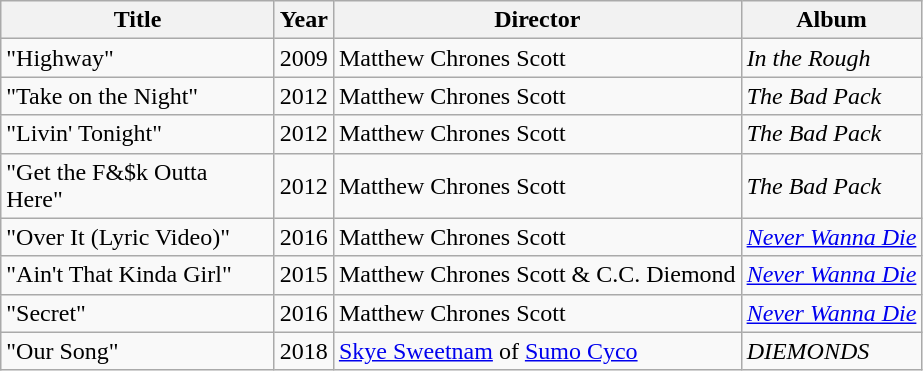<table class="wikitable">
<tr>
<th style="width:175px;">Title</th>
<th>Year</th>
<th>Director</th>
<th>Album</th>
</tr>
<tr>
<td>"Highway"</td>
<td>2009</td>
<td>Matthew Chrones Scott</td>
<td><em>In the Rough</em></td>
</tr>
<tr>
<td>"Take on the Night"</td>
<td>2012</td>
<td>Matthew Chrones Scott</td>
<td><em>The Bad Pack</em></td>
</tr>
<tr>
<td>"Livin' Tonight"</td>
<td>2012</td>
<td>Matthew Chrones Scott</td>
<td><em>The Bad Pack</em></td>
</tr>
<tr>
<td>"Get the F&$k Outta Here"</td>
<td>2012</td>
<td>Matthew Chrones Scott</td>
<td><em>The Bad Pack</em></td>
</tr>
<tr>
<td>"Over It (Lyric Video)"</td>
<td>2016</td>
<td>Matthew Chrones Scott</td>
<td><em><a href='#'>Never Wanna Die</a></em></td>
</tr>
<tr>
<td>"Ain't That Kinda Girl"</td>
<td>2015</td>
<td>Matthew Chrones Scott & C.C. Diemond</td>
<td><em><a href='#'>Never Wanna Die</a></em></td>
</tr>
<tr>
<td>"Secret"</td>
<td>2016</td>
<td>Matthew Chrones Scott</td>
<td><em><a href='#'>Never Wanna Die</a></em></td>
</tr>
<tr>
<td>"Our Song"</td>
<td>2018</td>
<td><a href='#'>Skye Sweetnam</a> of <a href='#'>Sumo Cyco</a></td>
<td><em>DIEMONDS</em></td>
</tr>
</table>
